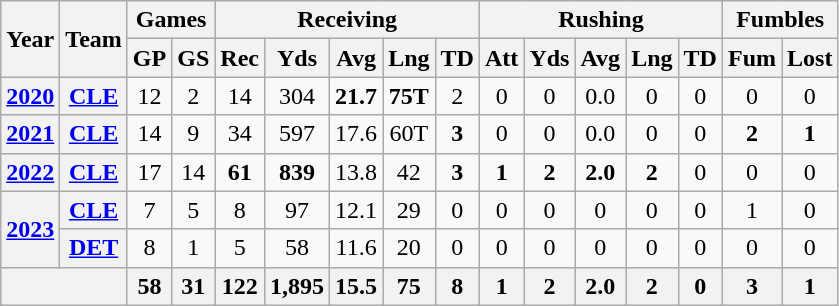<table class="wikitable" style="text-align: center;">
<tr>
<th rowspan="2">Year</th>
<th rowspan="2">Team</th>
<th colspan="2">Games</th>
<th colspan="5">Receiving</th>
<th colspan="5">Rushing</th>
<th colspan="2">Fumbles</th>
</tr>
<tr>
<th>GP</th>
<th>GS</th>
<th>Rec</th>
<th>Yds</th>
<th>Avg</th>
<th>Lng</th>
<th>TD</th>
<th>Att</th>
<th>Yds</th>
<th>Avg</th>
<th>Lng</th>
<th>TD</th>
<th>Fum</th>
<th>Lost</th>
</tr>
<tr>
<th><a href='#'>2020</a></th>
<th><a href='#'>CLE</a></th>
<td>12</td>
<td>2</td>
<td>14</td>
<td>304</td>
<td><strong>21.7</strong></td>
<td><strong>75T</strong></td>
<td>2</td>
<td>0</td>
<td>0</td>
<td>0.0</td>
<td>0</td>
<td>0</td>
<td>0</td>
<td>0</td>
</tr>
<tr>
<th><a href='#'>2021</a></th>
<th><a href='#'>CLE</a></th>
<td>14</td>
<td>9</td>
<td>34</td>
<td>597</td>
<td>17.6</td>
<td>60T</td>
<td><strong>3</strong></td>
<td>0</td>
<td>0</td>
<td>0.0</td>
<td>0</td>
<td>0</td>
<td><strong>2</strong></td>
<td><strong>1</strong></td>
</tr>
<tr>
<th><a href='#'>2022</a></th>
<th><a href='#'>CLE</a></th>
<td>17</td>
<td>14</td>
<td><strong>61</strong></td>
<td><strong>839</strong></td>
<td>13.8</td>
<td>42</td>
<td><strong>3</strong></td>
<td><strong>1</strong></td>
<td><strong>2</strong></td>
<td><strong>2.0</strong></td>
<td><strong>2</strong></td>
<td>0</td>
<td>0</td>
<td>0</td>
</tr>
<tr>
<th rowspan="2"><a href='#'>2023</a></th>
<th><a href='#'>CLE</a></th>
<td>7</td>
<td>5</td>
<td>8</td>
<td>97</td>
<td>12.1</td>
<td>29</td>
<td>0</td>
<td>0</td>
<td>0</td>
<td>0</td>
<td>0</td>
<td>0</td>
<td>1</td>
<td>0</td>
</tr>
<tr>
<th><a href='#'>DET</a></th>
<td>8</td>
<td>1</td>
<td>5</td>
<td>58</td>
<td>11.6</td>
<td>20</td>
<td>0</td>
<td>0</td>
<td>0</td>
<td>0</td>
<td>0</td>
<td>0</td>
<td>0</td>
<td>0</td>
</tr>
<tr>
<th colspan="2"></th>
<th>58</th>
<th>31</th>
<th>122</th>
<th>1,895</th>
<th>15.5</th>
<th>75</th>
<th>8</th>
<th>1</th>
<th>2</th>
<th>2.0</th>
<th>2</th>
<th>0</th>
<th>3</th>
<th>1</th>
</tr>
</table>
